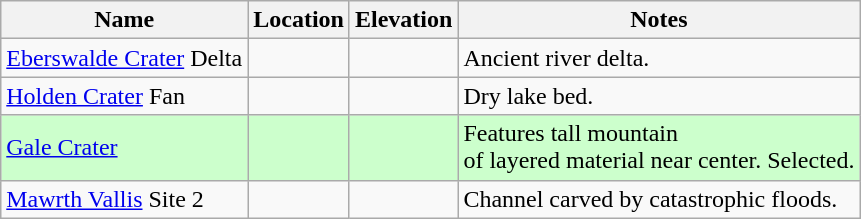<table class="wikitable">
<tr>
<th>Name</th>
<th>Location</th>
<th>Elevation</th>
<th>Notes</th>
</tr>
<tr>
<td><a href='#'>Eberswalde Crater</a> Delta</td>
<td></td>
<td></td>
<td>Ancient river delta.</td>
</tr>
<tr>
<td><a href='#'>Holden Crater</a> Fan</td>
<td></td>
<td></td>
<td>Dry lake bed.</td>
</tr>
<tr style="background:#cfc;">
<td><a href='#'>Gale Crater</a></td>
<td></td>
<td></td>
<td>Features  tall mountain <br> of layered material near center. Selected.</td>
</tr>
<tr>
<td><a href='#'>Mawrth Vallis</a> Site 2</td>
<td></td>
<td></td>
<td>Channel carved by catastrophic floods.</td>
</tr>
</table>
